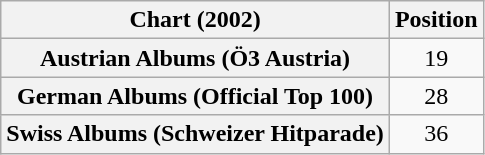<table class="wikitable plainrowheaders sortable" style="text-align:center;">
<tr>
<th>Chart (2002)</th>
<th>Position</th>
</tr>
<tr>
<th scope="row">Austrian Albums (Ö3 Austria)</th>
<td style="text-align:center;">19</td>
</tr>
<tr>
<th scope="row">German Albums (Official Top 100)</th>
<td style="text-align:center;">28</td>
</tr>
<tr>
<th scope="row">Swiss Albums (Schweizer Hitparade)</th>
<td style="text-align:center;">36</td>
</tr>
</table>
